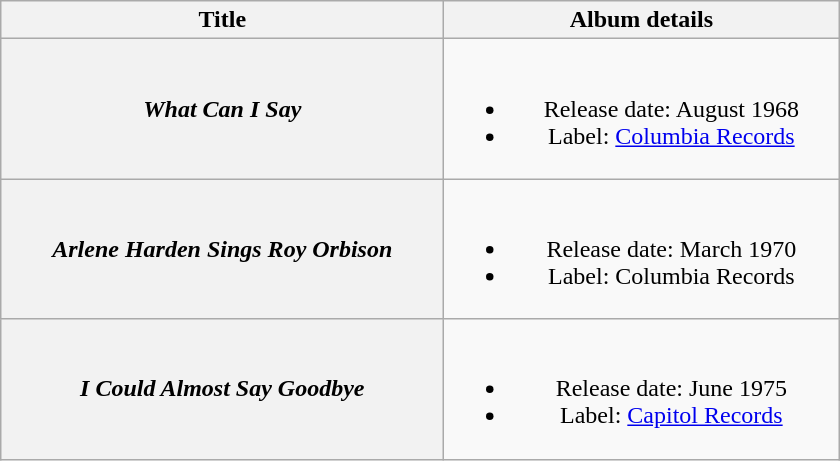<table class="wikitable plainrowheaders" style="text-align:center;">
<tr>
<th style="width:18em;">Title</th>
<th style="width:16em;">Album details</th>
</tr>
<tr>
<th scope="row"><em>What Can I Say</em></th>
<td><br><ul><li>Release date: August 1968</li><li>Label: <a href='#'>Columbia Records</a></li></ul></td>
</tr>
<tr>
<th scope="row"><em>Arlene Harden Sings Roy Orbison</em></th>
<td><br><ul><li>Release date: March 1970</li><li>Label: Columbia Records</li></ul></td>
</tr>
<tr>
<th scope="row"><em>I Could Almost Say Goodbye</em></th>
<td><br><ul><li>Release date: June 1975</li><li>Label: <a href='#'>Capitol Records</a></li></ul></td>
</tr>
</table>
